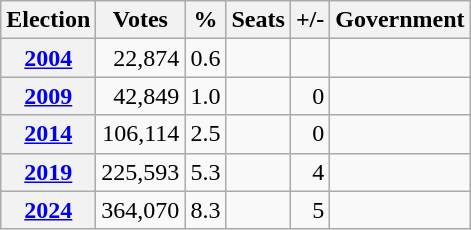<table class="wikitable" style="text-align:right;">
<tr>
<th>Election</th>
<th>Votes</th>
<th>%</th>
<th>Seats</th>
<th>+/-</th>
<th>Government</th>
</tr>
<tr>
<th><a href='#'>2004</a></th>
<td>22,874</td>
<td>0.6</td>
<td></td>
<td></td>
<td></td>
</tr>
<tr>
<th><a href='#'>2009</a></th>
<td>42,849</td>
<td>1.0</td>
<td></td>
<td> 0</td>
<td></td>
</tr>
<tr>
<th><a href='#'>2014</a></th>
<td>106,114</td>
<td>2.5</td>
<td></td>
<td> 0</td>
<td></td>
</tr>
<tr>
<th><a href='#'>2019</a></th>
<td>225,593</td>
<td>5.3</td>
<td></td>
<td> 4</td>
<td></td>
</tr>
<tr>
<th><a href='#'>2024</a></th>
<td>364,070</td>
<td>8.3</td>
<td></td>
<td> 5</td>
<td></td>
</tr>
</table>
